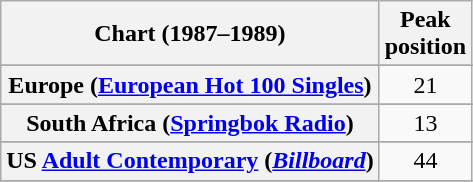<table class="wikitable sortable plainrowheaders" style="text-align:center">
<tr>
<th>Chart (1987–1989)</th>
<th>Peak<br>position</th>
</tr>
<tr>
</tr>
<tr>
<th scope="row">Europe (<a href='#'>European Hot 100 Singles</a>)</th>
<td>21</td>
</tr>
<tr>
</tr>
<tr>
</tr>
<tr>
</tr>
<tr>
</tr>
<tr>
</tr>
<tr>
<th scope="row">South Africa (<a href='#'>Springbok Radio</a>)</th>
<td>13</td>
</tr>
<tr>
</tr>
<tr>
</tr>
<tr>
<th scope="row">US <a href='#'>Adult Contemporary</a> (<em><a href='#'>Billboard</a></em>)</th>
<td>44</td>
</tr>
<tr>
</tr>
</table>
